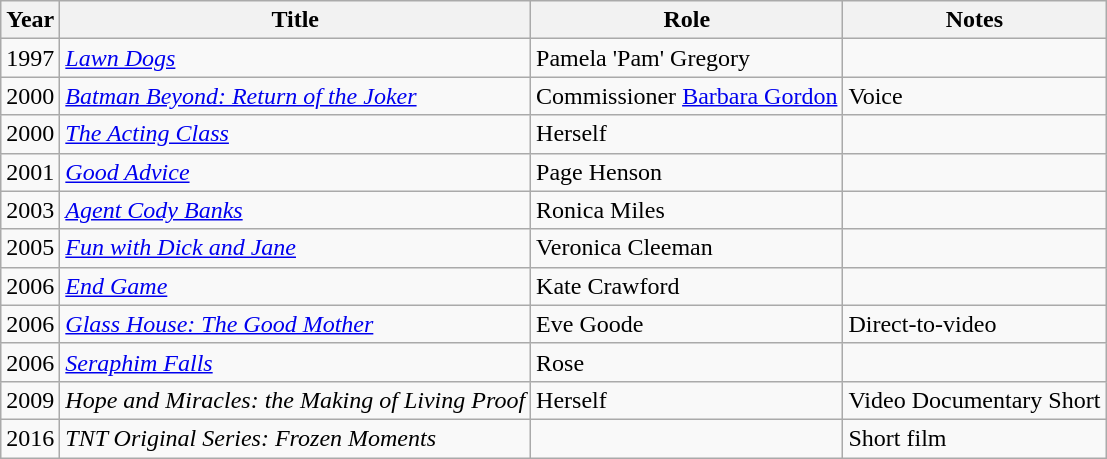<table class="wikitable sortable">
<tr>
<th>Year</th>
<th>Title</th>
<th>Role</th>
<th class="unsortable">Notes</th>
</tr>
<tr>
<td>1997</td>
<td><em><a href='#'>Lawn Dogs</a></em></td>
<td>Pamela 'Pam' Gregory</td>
<td></td>
</tr>
<tr>
<td>2000</td>
<td><em><a href='#'>Batman Beyond: Return of the Joker</a></em></td>
<td>Commissioner <a href='#'>Barbara Gordon</a></td>
<td>Voice</td>
</tr>
<tr>
<td>2000</td>
<td><em><a href='#'>The Acting Class</a></em></td>
<td>Herself</td>
<td></td>
</tr>
<tr>
<td>2001</td>
<td><em><a href='#'>Good Advice</a></em></td>
<td>Page Henson</td>
<td></td>
</tr>
<tr>
<td>2003</td>
<td><em><a href='#'>Agent Cody Banks</a></em></td>
<td>Ronica Miles</td>
<td></td>
</tr>
<tr>
<td>2005</td>
<td><em><a href='#'>Fun with Dick and Jane</a></em></td>
<td>Veronica Cleeman</td>
<td></td>
</tr>
<tr>
<td>2006</td>
<td><em><a href='#'>End Game</a></em></td>
<td>Kate Crawford</td>
<td></td>
</tr>
<tr>
<td>2006</td>
<td><em><a href='#'>Glass House: The Good Mother</a></em></td>
<td>Eve Goode</td>
<td>Direct-to-video</td>
</tr>
<tr>
<td>2006</td>
<td><em><a href='#'>Seraphim Falls</a></em></td>
<td>Rose</td>
<td></td>
</tr>
<tr>
<td>2009</td>
<td><em>Hope and Miracles: the Making of Living Proof</em></td>
<td>Herself</td>
<td>Video Documentary Short</td>
</tr>
<tr>
<td>2016</td>
<td><em>TNT Original Series: Frozen Moments</em></td>
<td></td>
<td>Short film</td>
</tr>
</table>
